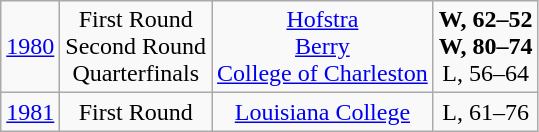<table class="wikitable">
<tr align="center">
<td><a href='#'>1980</a></td>
<td>First Round<br>Second Round<br>Quarterfinals</td>
<td><a href='#'>Hofstra</a><br><a href='#'>Berry</a><br><a href='#'>College of Charleston</a></td>
<td><strong>W, 62–52</strong><br><strong>W, 80–74</strong><br>L, 56–64</td>
</tr>
<tr align="center">
<td><a href='#'>1981</a></td>
<td>First Round</td>
<td><a href='#'>Louisiana College</a></td>
<td>L, 61–76</td>
</tr>
</table>
